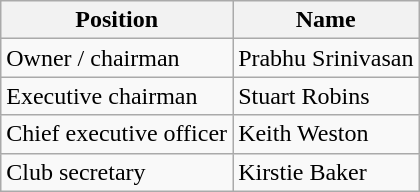<table class="wikitable">
<tr>
<th>Position</th>
<th>Name</th>
</tr>
<tr>
<td>Owner / chairman</td>
<td>Prabhu Srinivasan</td>
</tr>
<tr>
<td>Executive chairman</td>
<td>Stuart Robins</td>
</tr>
<tr>
<td>Chief executive officer</td>
<td>Keith Weston</td>
</tr>
<tr>
<td>Club secretary</td>
<td>Kirstie Baker</td>
</tr>
</table>
